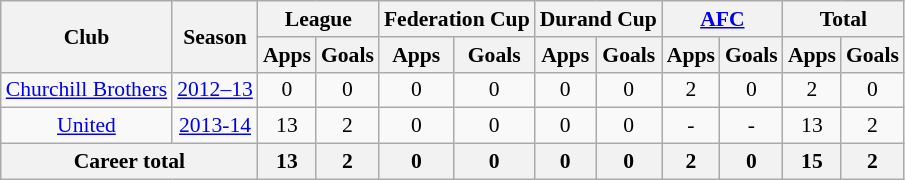<table class="wikitable" style="font-size:90%; text-align:center;">
<tr>
<th rowspan="2">Club</th>
<th rowspan="2">Season</th>
<th colspan="2">League</th>
<th colspan="2">Federation Cup</th>
<th colspan="2">Durand Cup</th>
<th colspan="2"><a href='#'>AFC</a></th>
<th colspan="2">Total</th>
</tr>
<tr>
<th>Apps</th>
<th>Goals</th>
<th>Apps</th>
<th>Goals</th>
<th>Apps</th>
<th>Goals</th>
<th>Apps</th>
<th>Goals</th>
<th>Apps</th>
<th>Goals</th>
</tr>
<tr>
<td rowspan="1"><a href='#'>Churchill Brothers</a></td>
<td><a href='#'>2012–13</a></td>
<td>0</td>
<td>0</td>
<td>0</td>
<td>0</td>
<td>0</td>
<td>0</td>
<td>2</td>
<td>0</td>
<td>2</td>
<td>0</td>
</tr>
<tr>
<td><a href='#'>United</a></td>
<td><a href='#'>2013-14</a></td>
<td>13</td>
<td>2</td>
<td>0</td>
<td>0</td>
<td>0</td>
<td>0</td>
<td>-</td>
<td>-</td>
<td>13</td>
<td>2</td>
</tr>
<tr>
<th colspan="2">Career total</th>
<th>13</th>
<th>2</th>
<th>0</th>
<th>0</th>
<th>0</th>
<th>0</th>
<th>2</th>
<th>0</th>
<th>15</th>
<th>2</th>
</tr>
</table>
